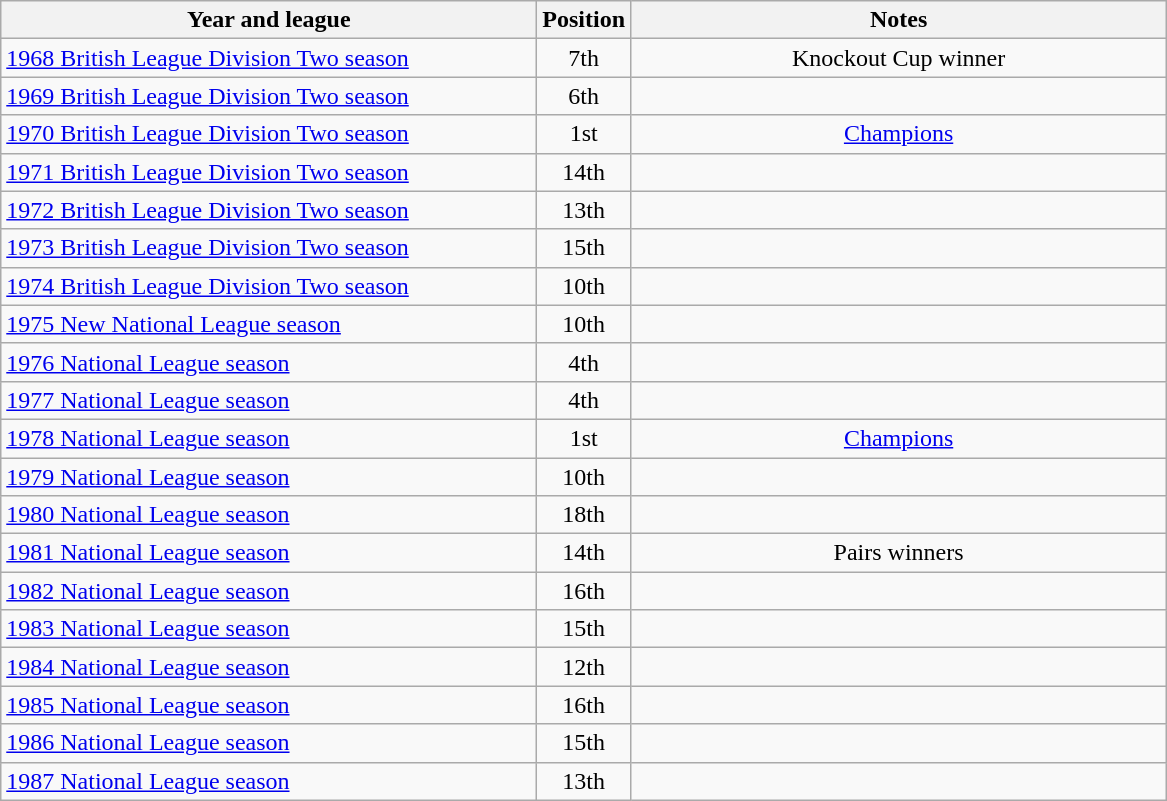<table class="wikitable">
<tr>
<th width=350>Year and league</th>
<th width=50>Position</th>
<th width=350>Notes</th>
</tr>
<tr align=center>
<td align="left"><a href='#'>1968 British League Division Two season</a></td>
<td>7th</td>
<td>Knockout Cup winner</td>
</tr>
<tr align=center>
<td align="left"><a href='#'>1969 British League Division Two season</a></td>
<td>6th</td>
<td></td>
</tr>
<tr align=center>
<td align="left"><a href='#'>1970 British League Division Two season</a></td>
<td>1st</td>
<td><a href='#'>Champions</a></td>
</tr>
<tr align=center>
<td align="left"><a href='#'>1971 British League Division Two season</a></td>
<td>14th</td>
<td></td>
</tr>
<tr align=center>
<td align="left"><a href='#'>1972 British League Division Two season</a></td>
<td>13th</td>
<td></td>
</tr>
<tr align=center>
<td align="left"><a href='#'>1973 British League Division Two season</a></td>
<td>15th</td>
<td></td>
</tr>
<tr align=center>
<td align="left"><a href='#'>1974 British League Division Two season</a></td>
<td>10th</td>
<td></td>
</tr>
<tr align=center>
<td align="left"><a href='#'>1975 New National League season</a></td>
<td>10th</td>
<td></td>
</tr>
<tr align=center>
<td align="left"><a href='#'>1976 National League season</a></td>
<td>4th</td>
<td></td>
</tr>
<tr align=center>
<td align="left"><a href='#'>1977 National League season</a></td>
<td>4th</td>
<td></td>
</tr>
<tr align=center>
<td align="left"><a href='#'>1978 National League season</a></td>
<td>1st</td>
<td><a href='#'>Champions</a></td>
</tr>
<tr align=center>
<td align="left"><a href='#'>1979 National League season</a></td>
<td>10th</td>
<td></td>
</tr>
<tr align=center>
<td align="left"><a href='#'>1980 National League season</a></td>
<td>18th</td>
<td></td>
</tr>
<tr align=center>
<td align="left"><a href='#'>1981 National League season</a></td>
<td>14th</td>
<td>Pairs winners</td>
</tr>
<tr align=center>
<td align="left"><a href='#'>1982 National League season</a></td>
<td>16th</td>
<td></td>
</tr>
<tr align=center>
<td align="left"><a href='#'>1983 National League season</a></td>
<td>15th</td>
<td></td>
</tr>
<tr align=center>
<td align="left"><a href='#'>1984 National League season</a></td>
<td>12th</td>
<td></td>
</tr>
<tr align=center>
<td align="left"><a href='#'>1985 National League season</a></td>
<td>16th</td>
<td></td>
</tr>
<tr align=center>
<td align="left"><a href='#'>1986 National League season</a></td>
<td>15th</td>
<td></td>
</tr>
<tr align=center>
<td align="left"><a href='#'>1987 National League season</a></td>
<td>13th</td>
<td></td>
</tr>
</table>
